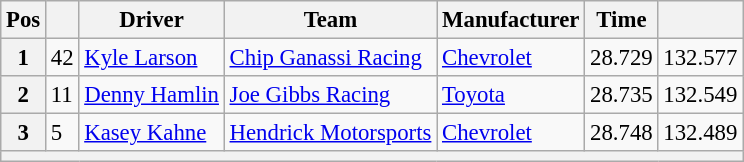<table class="wikitable" style="font-size:95%">
<tr>
<th>Pos</th>
<th></th>
<th>Driver</th>
<th>Team</th>
<th>Manufacturer</th>
<th>Time</th>
<th></th>
</tr>
<tr>
<th>1</th>
<td>42</td>
<td><a href='#'>Kyle Larson</a></td>
<td><a href='#'>Chip Ganassi Racing</a></td>
<td><a href='#'>Chevrolet</a></td>
<td>28.729</td>
<td>132.577</td>
</tr>
<tr>
<th>2</th>
<td>11</td>
<td><a href='#'>Denny Hamlin</a></td>
<td><a href='#'>Joe Gibbs Racing</a></td>
<td><a href='#'>Toyota</a></td>
<td>28.735</td>
<td>132.549</td>
</tr>
<tr>
<th>3</th>
<td>5</td>
<td><a href='#'>Kasey Kahne</a></td>
<td><a href='#'>Hendrick Motorsports</a></td>
<td><a href='#'>Chevrolet</a></td>
<td>28.748</td>
<td>132.489</td>
</tr>
<tr>
<th colspan="7"></th>
</tr>
</table>
